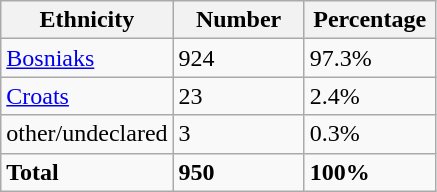<table class="wikitable">
<tr>
<th width="100px">Ethnicity</th>
<th width="80px">Number</th>
<th width="80px">Percentage</th>
</tr>
<tr>
<td><a href='#'>Bosniaks</a></td>
<td>924</td>
<td>97.3%</td>
</tr>
<tr>
<td><a href='#'>Croats</a></td>
<td>23</td>
<td>2.4%</td>
</tr>
<tr>
<td>other/undeclared</td>
<td>3</td>
<td>0.3%</td>
</tr>
<tr>
<td><strong>Total</strong></td>
<td><strong>950</strong></td>
<td><strong>100%</strong></td>
</tr>
</table>
